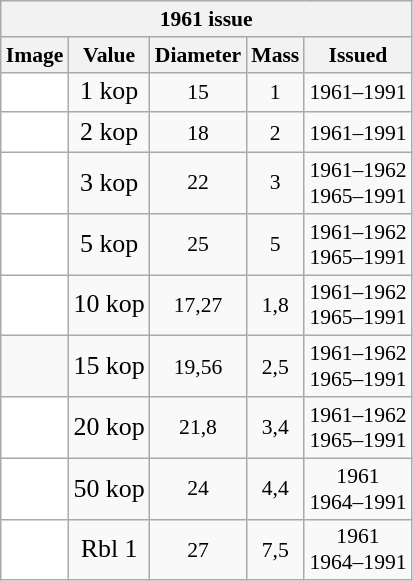<table class="wikitable" style="font-size: 90%; text-align: center">
<tr>
<th colspan="5">1961 issue</th>
</tr>
<tr>
<th>Image</th>
<th>Value</th>
<th>Diameter</th>
<th>Mass</th>
<th>Issued</th>
</tr>
<tr>
<td bgcolor="#ffffff"></td>
<td><big>1 kop</big></td>
<td>15</td>
<td>1</td>
<td>1961–1991</td>
</tr>
<tr>
<td bgcolor="#ffffff"></td>
<td><big>2 kop</big></td>
<td>18</td>
<td>2</td>
<td>1961–1991</td>
</tr>
<tr>
<td bgcolor="#ffffff"></td>
<td><big>3 kop</big></td>
<td>22</td>
<td>3</td>
<td>1961–1962<br>1965–1991</td>
</tr>
<tr>
<td bgcolor="#ffffff"></td>
<td><big>5 kop</big></td>
<td>25</td>
<td>5</td>
<td>1961–1962<br>1965–1991</td>
</tr>
<tr>
<td bgcolor="#ffffff"></td>
<td><big>10 kop</big></td>
<td>17,27</td>
<td>1,8</td>
<td>1961–1962<br>1965–1991</td>
</tr>
<tr>
<td></td>
<td><big>15 kop</big></td>
<td>19,56</td>
<td>2,5</td>
<td>1961–1962<br>1965–1991</td>
</tr>
<tr>
<td bgcolor="#ffffff"></td>
<td><big>20 kop</big></td>
<td>21,8</td>
<td>3,4</td>
<td>1961–1962<br>1965–1991</td>
</tr>
<tr>
<td bgcolor="#ffffff"></td>
<td><big>50 kop</big></td>
<td>24</td>
<td>4,4</td>
<td>1961<br>1964–1991</td>
</tr>
<tr>
<td bgcolor="#ffffff"></td>
<td><big>Rbl 1</big></td>
<td>27</td>
<td>7,5</td>
<td>1961<br>1964–1991</td>
</tr>
</table>
